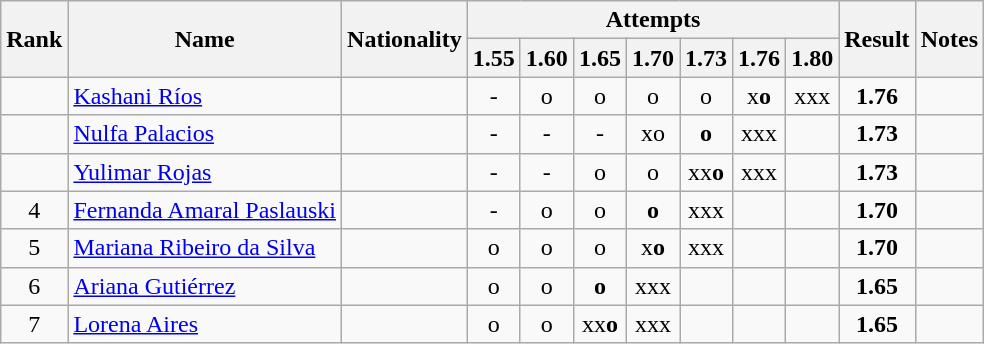<table class="wikitable sortable" style="text-align:center">
<tr>
<th rowspan=2>Rank</th>
<th rowspan=2>Name</th>
<th rowspan=2>Nationality</th>
<th colspan=7>Attempts</th>
<th rowspan=2>Result</th>
<th rowspan=2>Notes</th>
</tr>
<tr>
<th>1.55</th>
<th>1.60</th>
<th>1.65</th>
<th>1.70</th>
<th>1.73</th>
<th>1.76</th>
<th>1.80</th>
</tr>
<tr>
<td align=center></td>
<td align=left><a href='#'>Kashani Ríos</a></td>
<td align=left></td>
<td>-</td>
<td>o</td>
<td>o</td>
<td>o</td>
<td>o</td>
<td>x<strong>o</strong></td>
<td>xxx</td>
<td><strong>1.76</strong></td>
<td></td>
</tr>
<tr>
<td align=center></td>
<td align=left><a href='#'>Nulfa Palacios</a></td>
<td align=left></td>
<td>-</td>
<td>-</td>
<td>-</td>
<td>xo</td>
<td><strong>o</strong></td>
<td>xxx</td>
<td></td>
<td><strong>1.73</strong></td>
<td></td>
</tr>
<tr>
<td align=center></td>
<td align=left><a href='#'>Yulimar Rojas</a></td>
<td align=left></td>
<td>-</td>
<td>-</td>
<td>o</td>
<td>o</td>
<td>xx<strong>o</strong></td>
<td>xxx</td>
<td></td>
<td><strong>1.73</strong></td>
<td></td>
</tr>
<tr>
<td align=center>4</td>
<td align=left><a href='#'>Fernanda Amaral Paslauski</a></td>
<td align=left></td>
<td>-</td>
<td>o</td>
<td>o</td>
<td><strong>o</strong></td>
<td>xxx</td>
<td></td>
<td></td>
<td><strong>1.70</strong></td>
<td></td>
</tr>
<tr>
<td align=center>5</td>
<td align=left><a href='#'>Mariana Ribeiro da Silva</a></td>
<td align=left></td>
<td>o</td>
<td>o</td>
<td>o</td>
<td>x<strong>o</strong></td>
<td>xxx</td>
<td></td>
<td></td>
<td><strong>1.70</strong></td>
<td></td>
</tr>
<tr>
<td align=center>6</td>
<td align=left><a href='#'>Ariana Gutiérrez</a></td>
<td align=left></td>
<td>o</td>
<td>o</td>
<td><strong>o</strong></td>
<td>xxx</td>
<td></td>
<td></td>
<td></td>
<td><strong>1.65</strong></td>
<td></td>
</tr>
<tr>
<td align=center>7</td>
<td align=left><a href='#'>Lorena Aires</a></td>
<td align=left></td>
<td>o</td>
<td>o</td>
<td>xx<strong>o</strong></td>
<td>xxx</td>
<td></td>
<td></td>
<td></td>
<td><strong>1.65</strong></td>
<td></td>
</tr>
</table>
